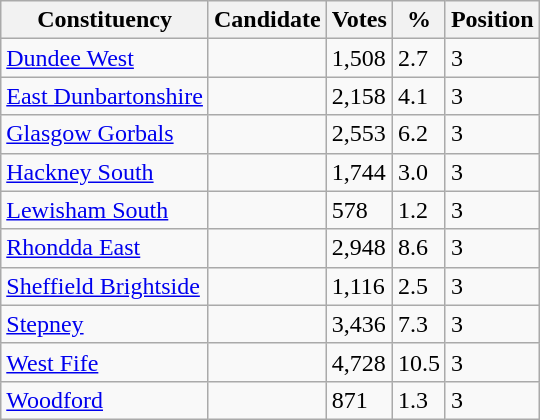<table class="wikitable sortable">
<tr>
<th>Constituency</th>
<th>Candidate</th>
<th>Votes</th>
<th>%</th>
<th>Position</th>
</tr>
<tr>
<td><a href='#'>Dundee West</a></td>
<td></td>
<td>1,508</td>
<td>2.7</td>
<td>3</td>
</tr>
<tr>
<td><a href='#'>East Dunbartonshire</a></td>
<td></td>
<td>2,158</td>
<td>4.1</td>
<td>3</td>
</tr>
<tr>
<td><a href='#'>Glasgow Gorbals</a></td>
<td></td>
<td>2,553</td>
<td>6.2</td>
<td>3</td>
</tr>
<tr>
<td><a href='#'>Hackney South</a></td>
<td></td>
<td>1,744</td>
<td>3.0</td>
<td>3</td>
</tr>
<tr>
<td><a href='#'>Lewisham South</a></td>
<td></td>
<td>578</td>
<td>1.2</td>
<td>3</td>
</tr>
<tr>
<td><a href='#'>Rhondda East</a></td>
<td></td>
<td>2,948</td>
<td>8.6</td>
<td>3</td>
</tr>
<tr>
<td><a href='#'>Sheffield Brightside</a></td>
<td></td>
<td>1,116</td>
<td>2.5</td>
<td>3</td>
</tr>
<tr>
<td><a href='#'>Stepney</a></td>
<td></td>
<td>3,436</td>
<td>7.3</td>
<td>3</td>
</tr>
<tr>
<td><a href='#'>West Fife</a></td>
<td></td>
<td>4,728</td>
<td>10.5</td>
<td>3</td>
</tr>
<tr>
<td><a href='#'>Woodford</a></td>
<td></td>
<td>871</td>
<td>1.3</td>
<td>3</td>
</tr>
</table>
